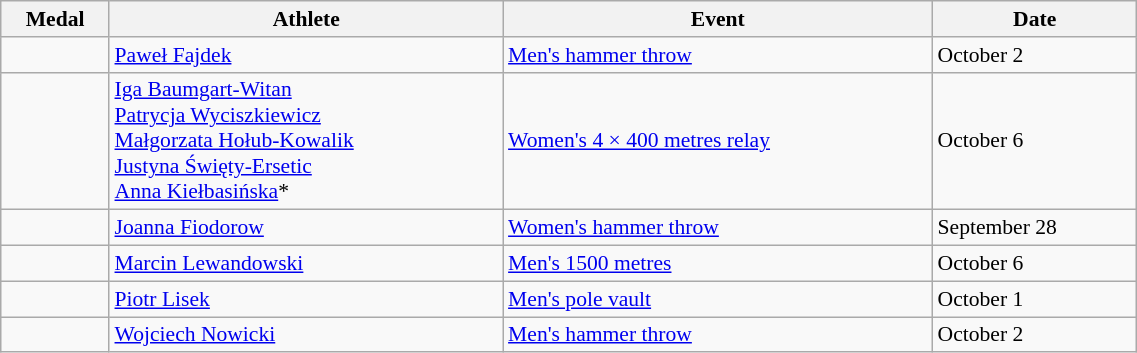<table class="wikitable" style="font-size:90%" width=60%>
<tr>
<th>Medal</th>
<th>Athlete</th>
<th>Event</th>
<th>Date</th>
</tr>
<tr>
<td></td>
<td><a href='#'>Paweł Fajdek</a></td>
<td><a href='#'>Men's hammer throw</a></td>
<td>October 2</td>
</tr>
<tr>
<td></td>
<td><a href='#'>Iga Baumgart-Witan</a><br><a href='#'>Patrycja Wyciszkiewicz</a><br><a href='#'>Małgorzata Hołub-Kowalik</a><br><a href='#'>Justyna Święty-Ersetic</a><br><a href='#'>Anna Kiełbasińska</a>*</td>
<td><a href='#'>Women's 4 × 400 metres relay</a></td>
<td>October 6</td>
</tr>
<tr>
<td></td>
<td><a href='#'>Joanna Fiodorow</a></td>
<td><a href='#'>Women's hammer throw</a></td>
<td>September 28</td>
</tr>
<tr>
<td></td>
<td><a href='#'>Marcin Lewandowski</a></td>
<td><a href='#'>Men's 1500 metres</a></td>
<td>October 6</td>
</tr>
<tr>
<td></td>
<td><a href='#'>Piotr Lisek</a></td>
<td><a href='#'>Men's pole vault</a></td>
<td>October 1</td>
</tr>
<tr>
<td></td>
<td><a href='#'>Wojciech Nowicki</a></td>
<td><a href='#'>Men's hammer throw</a></td>
<td>October 2</td>
</tr>
</table>
